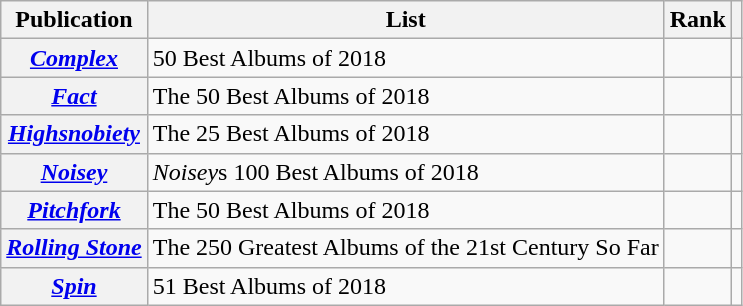<table class="wikitable sortable plainrowheaders" style="border:none; margin:0;">
<tr>
<th scope="col">Publication</th>
<th scope="col" class="unsortable">List</th>
<th scope="col" data-sort-type="number">Rank</th>
<th scope="col" class="unsortable"></th>
</tr>
<tr>
<th scope="row"><em><a href='#'>Complex</a></em></th>
<td>50 Best Albums of 2018</td>
<td></td>
<td></td>
</tr>
<tr>
<th scope="row"><em><a href='#'>Fact</a></em></th>
<td>The 50 Best Albums of 2018</td>
<td></td>
<td></td>
</tr>
<tr>
<th scope="row"><em><a href='#'>Highsnobiety</a></em></th>
<td>The 25 Best Albums of 2018</td>
<td></td>
<td></td>
</tr>
<tr>
<th scope="row"><em><a href='#'>Noisey</a></em></th>
<td><em>Noisey</em>s 100 Best Albums of 2018</td>
<td></td>
<td></td>
</tr>
<tr>
<th scope="row"><em><a href='#'>Pitchfork</a></em></th>
<td>The 50 Best Albums of 2018</td>
<td></td>
<td></td>
</tr>
<tr>
<th scope="row"><em><a href='#'>Rolling Stone</a></em></th>
<td>The 250 Greatest Albums of the 21st Century So Far</td>
<td></td>
<td></td>
</tr>
<tr>
<th scope="row"><em><a href='#'>Spin</a></em></th>
<td>51 Best Albums of 2018</td>
<td></td>
<td></td>
</tr>
</table>
